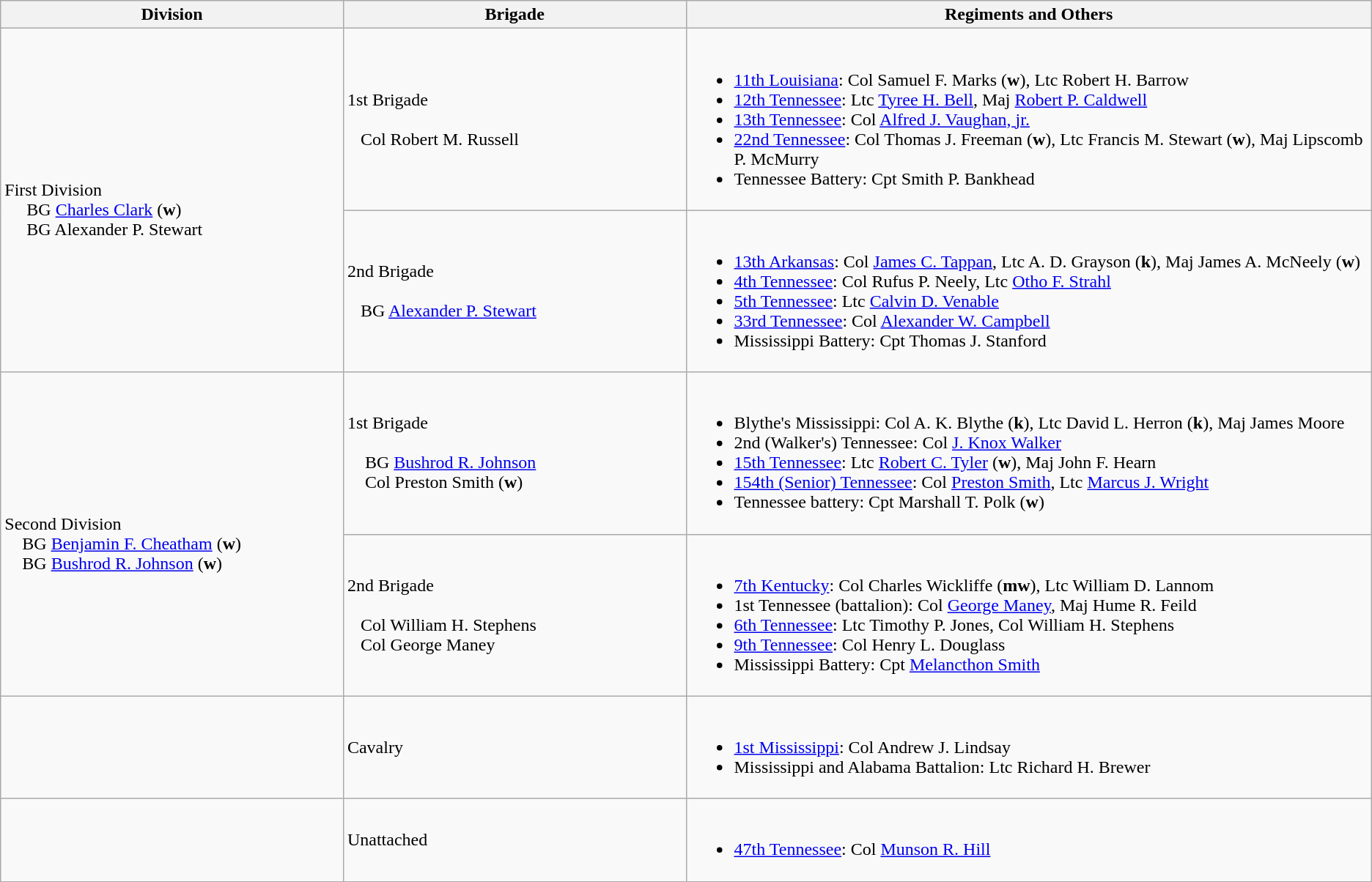<table class="wikitable">
<tr>
<th width=25%>Division</th>
<th width=25%>Brigade</th>
<th>Regiments and Others</th>
</tr>
<tr>
<td rowspan=2><br>First Division
<br>    
BG <a href='#'>Charles Clark</a> (<strong>w</strong>)
<br>    
BG Alexander P. Stewart</td>
<td>1st Brigade<br><br>  
Col Robert M. Russell</td>
<td><br><ul><li><a href='#'>11th Louisiana</a>: Col Samuel F. Marks (<strong>w</strong>), Ltc Robert H. Barrow</li><li><a href='#'>12th Tennessee</a>: Ltc <a href='#'>Tyree H. Bell</a>, Maj <a href='#'>Robert P. Caldwell</a></li><li><a href='#'>13th Tennessee</a>: Col <a href='#'>Alfred J. Vaughan, jr.</a></li><li><a href='#'>22nd Tennessee</a>: Col Thomas J. Freeman (<strong>w</strong>), Ltc Francis M. Stewart (<strong>w</strong>), Maj Lipscomb P. McMurry</li><li>Tennessee Battery: Cpt Smith P. Bankhead</li></ul></td>
</tr>
<tr>
<td>2nd Brigade<br><br>  
BG <a href='#'>Alexander P. Stewart</a></td>
<td><br><ul><li><a href='#'>13th Arkansas</a>: Col <a href='#'>James C. Tappan</a>, Ltc A. D. Grayson (<strong>k</strong>), Maj James A. McNeely (<strong>w</strong>)</li><li><a href='#'>4th Tennessee</a>: Col Rufus P. Neely, Ltc <a href='#'>Otho F. Strahl</a></li><li><a href='#'>5th Tennessee</a>: Ltc <a href='#'>Calvin D. Venable</a></li><li><a href='#'>33rd Tennessee</a>: Col <a href='#'>Alexander W. Campbell</a></li><li>Mississippi Battery: Cpt Thomas J. Stanford</li></ul></td>
</tr>
<tr>
<td rowspan=2><br>Second Division
<br>   
BG <a href='#'>Benjamin F. Cheatham</a> (<strong>w</strong>)
<br>   
BG <a href='#'>Bushrod R. Johnson</a> (<strong>w</strong>)</td>
<td>1st Brigade<br><br>   
BG <a href='#'>Bushrod R. Johnson</a>
<br>   
Col Preston Smith (<strong>w</strong>)</td>
<td><br><ul><li>Blythe's Mississippi: Col A. K. Blythe (<strong>k</strong>), Ltc David L. Herron (<strong>k</strong>), Maj James Moore</li><li>2nd (Walker's) Tennessee: Col <a href='#'>J. Knox Walker</a></li><li><a href='#'>15th Tennessee</a>: Ltc <a href='#'>Robert C. Tyler</a> (<strong>w</strong>), Maj John F. Hearn</li><li><a href='#'>154th (Senior) Tennessee</a>: Col <a href='#'>Preston Smith</a>, Ltc <a href='#'>Marcus J. Wright</a></li><li>Tennessee battery: Cpt Marshall T. Polk (<strong>w</strong>)</li></ul></td>
</tr>
<tr>
<td>2nd Brigade<br><br>  
Col William H. Stephens
<br>  
Col George Maney</td>
<td><br><ul><li><a href='#'>7th Kentucky</a>: Col Charles Wickliffe (<strong>mw</strong>), Ltc William D. Lannom</li><li>1st Tennessee (battalion): Col <a href='#'>George Maney</a>, Maj Hume R. Feild</li><li><a href='#'>6th Tennessee</a>: Ltc Timothy P. Jones, Col William H. Stephens</li><li><a href='#'>9th Tennessee</a>: Col Henry L. Douglass</li><li>Mississippi Battery: Cpt <a href='#'>Melancthon Smith</a></li></ul></td>
</tr>
<tr>
<td></td>
<td>Cavalry</td>
<td><br><ul><li><a href='#'>1st Mississippi</a>: Col Andrew J. Lindsay</li><li>Mississippi and Alabama Battalion: Ltc Richard H. Brewer</li></ul></td>
</tr>
<tr>
<td></td>
<td>Unattached</td>
<td><br><ul><li><a href='#'>47th Tennessee</a>: Col <a href='#'>Munson R. Hill</a></li></ul></td>
</tr>
</table>
